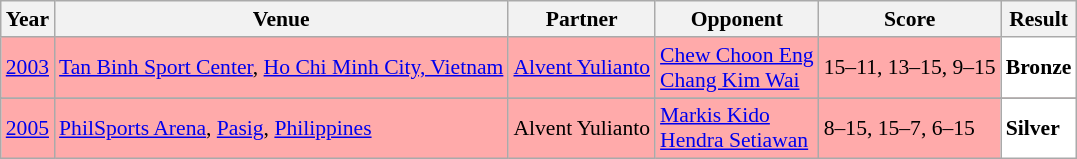<table class="sortable wikitable" style="font-size: 90%">
<tr>
<th>Year</th>
<th>Venue</th>
<th>Partner</th>
<th>Opponent</th>
<th>Score</th>
<th>Result</th>
</tr>
<tr style="background:#FFAAAA">
<td align="center"><a href='#'>2003</a></td>
<td align="left"><a href='#'>Tan Binh Sport Center</a>, <a href='#'>Ho Chi Minh City, Vietnam</a></td>
<td align="left"> <a href='#'>Alvent Yulianto</a></td>
<td align="left"> <a href='#'>Chew Choon Eng</a> <br>  <a href='#'>Chang Kim Wai</a></td>
<td align="left">15–11, 13–15, 9–15</td>
<td style="text-align:left; background:white"> <strong>Bronze</strong></td>
</tr>
<tr>
</tr>
<tr style="background:#FFAAAA">
<td align="center"><a href='#'>2005</a></td>
<td align="left"><a href='#'>PhilSports Arena</a>, <a href='#'>Pasig</a>, <a href='#'>Philippines</a></td>
<td align="left"> Alvent Yulianto</td>
<td align="left"> <a href='#'>Markis Kido</a> <br>  <a href='#'>Hendra Setiawan</a></td>
<td align="left">8–15, 15–7, 6–15</td>
<td style="text-align:left; background:white"> <strong>Silver</strong></td>
</tr>
</table>
